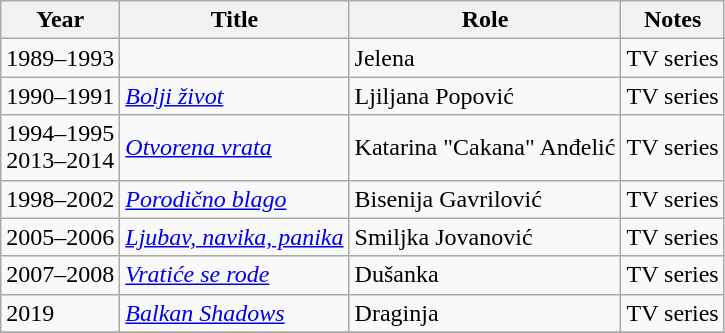<table class="wikitable sortable">
<tr>
<th>Year</th>
<th>Title</th>
<th>Role</th>
<th class="unsortable">Notes</th>
</tr>
<tr>
<td>1989–1993</td>
<td><em></em></td>
<td>Jelena</td>
<td>TV series</td>
</tr>
<tr>
<td>1990–1991</td>
<td><em><a href='#'>Bolji život</a></em></td>
<td>Ljiljana Popović</td>
<td>TV series</td>
</tr>
<tr>
<td>1994–1995<br>2013–2014</td>
<td><em><a href='#'>Otvorena vrata</a></em></td>
<td>Katarina "Cakana" Anđelić</td>
<td>TV series</td>
</tr>
<tr>
<td>1998–2002</td>
<td><em><a href='#'>Porodično blago</a></em></td>
<td>Bisenija Gavrilović</td>
<td>TV series</td>
</tr>
<tr>
<td>2005–2006</td>
<td><em><a href='#'>Ljubav, navika, panika</a></em></td>
<td>Smiljka Jovanović</td>
<td>TV series</td>
</tr>
<tr>
<td>2007–2008</td>
<td><em><a href='#'>Vratiće se rode</a></em></td>
<td>Dušanka</td>
<td>TV series</td>
</tr>
<tr>
<td>2019</td>
<td><em><a href='#'>Balkan Shadows</a></em></td>
<td>Draginja</td>
<td>TV series</td>
</tr>
<tr>
</tr>
</table>
